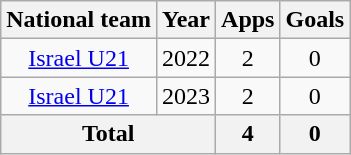<table class="wikitable" style="text-align:center">
<tr>
<th>National team</th>
<th>Year</th>
<th>Apps</th>
<th>Goals</th>
</tr>
<tr>
<td rowspan="1"><a href='#'>Israel U21</a></td>
<td>2022</td>
<td>2</td>
<td>0</td>
</tr>
<tr>
<td rowspan="1"><a href='#'>Israel U21</a></td>
<td>2023</td>
<td>2</td>
<td>0</td>
</tr>
<tr>
<th colspan="2">Total</th>
<th>4</th>
<th>0</th>
</tr>
</table>
